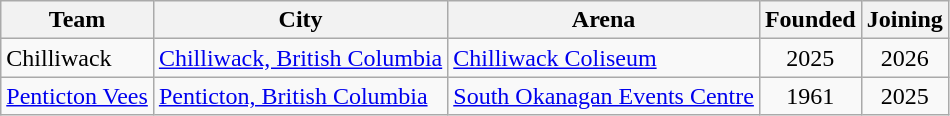<table class="wikitable">
<tr>
<th>Team</th>
<th>City</th>
<th>Arena</th>
<th>Founded</th>
<th>Joining</th>
</tr>
<tr>
<td>Chilliwack</td>
<td><a href='#'>Chilliwack, British Columbia</a></td>
<td><a href='#'>Chilliwack Coliseum</a></td>
<td align=center>2025</td>
<td align=center>2026</td>
</tr>
<tr>
<td><a href='#'>Penticton Vees</a></td>
<td><a href='#'>Penticton, British Columbia</a></td>
<td><a href='#'>South Okanagan Events Centre</a></td>
<td align=center>1961</td>
<td align=center>2025</td>
</tr>
</table>
